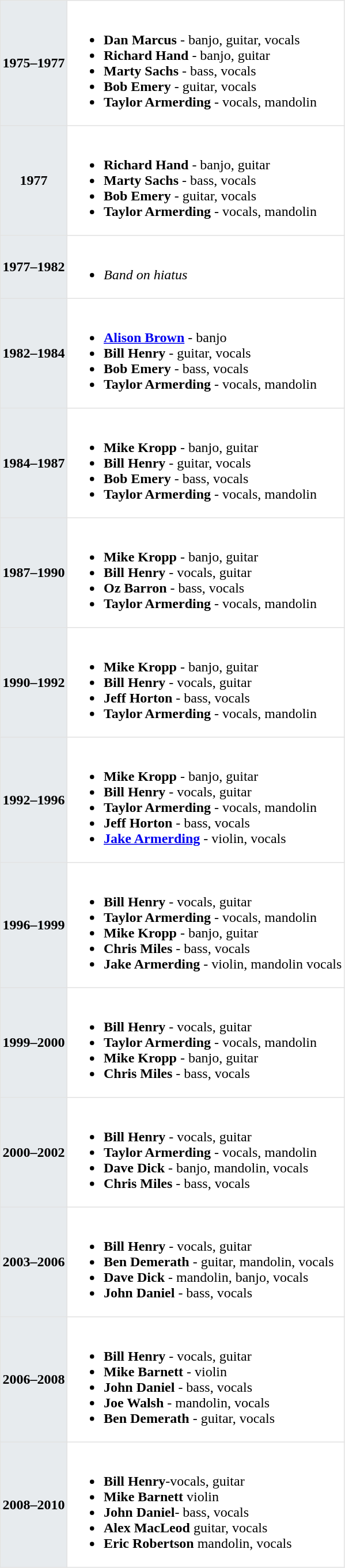<table class="toccolours" border=1 cellpadding=2 cellspacing=0 style="float: width: 375px; margin: 0 0 1em 1em; border-collapse: collapse; border: 1px solid #E2E2E2;">
<tr>
<th bgcolor="#E7EBEE">1975–1977</th>
<td><br><ul><li><strong>Dan Marcus</strong> - banjo, guitar, vocals</li><li><strong>Richard Hand</strong> - banjo, guitar</li><li><strong>Marty Sachs</strong> - bass, vocals</li><li><strong>Bob Emery</strong> - guitar, vocals</li><li><strong>Taylor Armerding</strong> - vocals, mandolin</li></ul></td>
</tr>
<tr>
<th bgcolor="#E7EBEE">1977</th>
<td><br><ul><li><strong>Richard Hand</strong> - banjo, guitar</li><li><strong>Marty Sachs</strong> - bass, vocals</li><li><strong>Bob Emery</strong> - guitar, vocals</li><li><strong>Taylor Armerding</strong> - vocals, mandolin</li></ul></td>
</tr>
<tr>
<th bgcolor="#E7EBEE">1977–1982</th>
<td><br><ul><li><em>Band on hiatus</em></li></ul></td>
</tr>
<tr>
<th bgcolor="#E7EBEE">1982–1984</th>
<td><br><ul><li><strong><a href='#'>Alison Brown</a></strong> - banjo</li><li><strong>Bill Henry</strong> - guitar, vocals</li><li><strong>Bob Emery</strong> - bass, vocals</li><li><strong>Taylor Armerding</strong> - vocals, mandolin</li></ul></td>
</tr>
<tr>
<th bgcolor="#E7EBEE">1984–1987</th>
<td><br><ul><li><strong>Mike Kropp</strong> - banjo, guitar</li><li><strong>Bill Henry</strong> - guitar, vocals</li><li><strong>Bob Emery</strong> - bass, vocals</li><li><strong>Taylor Armerding</strong> - vocals, mandolin</li></ul></td>
</tr>
<tr>
<th bgcolor="#E7EBEE">1987–1990</th>
<td><br><ul><li><strong>Mike Kropp</strong> - banjo, guitar</li><li><strong>Bill Henry</strong> - vocals, guitar</li><li><strong>Oz Barron</strong> - bass, vocals</li><li><strong>Taylor Armerding</strong> - vocals, mandolin</li></ul></td>
</tr>
<tr>
<th bgcolor="#E7EBEE">1990–1992</th>
<td><br><ul><li><strong>Mike Kropp</strong> - banjo, guitar</li><li><strong>Bill Henry</strong> - vocals, guitar</li><li><strong>Jeff Horton</strong> - bass, vocals</li><li><strong>Taylor Armerding</strong> - vocals, mandolin</li></ul></td>
</tr>
<tr>
<th bgcolor="#E7EBEE">1992–1996</th>
<td><br><ul><li><strong>Mike Kropp</strong> - banjo, guitar</li><li><strong>Bill Henry</strong> - vocals, guitar</li><li><strong>Taylor Armerding</strong> - vocals, mandolin</li><li><strong>Jeff Horton</strong> - bass, vocals</li><li><strong><a href='#'>Jake Armerding</a></strong> - violin, vocals</li></ul></td>
</tr>
<tr>
<th bgcolor="#E7EBEE">1996–1999</th>
<td><br><ul><li><strong>Bill Henry</strong> - vocals, guitar</li><li><strong>Taylor Armerding</strong> - vocals, mandolin</li><li><strong>Mike Kropp</strong> - banjo, guitar</li><li><strong>Chris Miles</strong> - bass, vocals</li><li><strong>Jake Armerding</strong> - violin, mandolin vocals</li></ul></td>
</tr>
<tr>
<th bgcolor="#E7EBEE">1999–2000</th>
<td><br><ul><li><strong>Bill Henry</strong> - vocals, guitar</li><li><strong>Taylor Armerding</strong> - vocals, mandolin</li><li><strong>Mike Kropp</strong> - banjo, guitar</li><li><strong>Chris Miles</strong> - bass, vocals</li></ul></td>
</tr>
<tr>
<th bgcolor="#E7EBEE">2000–2002</th>
<td><br><ul><li><strong>Bill Henry</strong> - vocals, guitar</li><li><strong>Taylor Armerding</strong> - vocals, mandolin</li><li><strong>Dave Dick</strong> - banjo, mandolin, vocals</li><li><strong>Chris Miles</strong> - bass, vocals</li></ul></td>
</tr>
<tr>
<th bgcolor="#E7EBEE">2003–2006</th>
<td><br><ul><li><strong>Bill Henry</strong> - vocals, guitar</li><li><strong>Ben Demerath</strong> - guitar, mandolin, vocals</li><li><strong>Dave Dick</strong> - mandolin, banjo, vocals</li><li><strong>John Daniel</strong> - bass, vocals</li></ul></td>
</tr>
<tr>
<th bgcolor="#E7EBEE">2006–2008</th>
<td><br><ul><li><strong>Bill Henry</strong> - vocals, guitar</li><li><strong>Mike Barnett</strong> - violin</li><li><strong>John Daniel</strong> - bass, vocals</li><li><strong>Joe Walsh</strong> - mandolin, vocals</li><li><strong>Ben Demerath</strong> - guitar, vocals</li></ul></td>
</tr>
<tr>
<th bgcolor="#E7EBEE">2008–2010</th>
<td><br><ul><li><strong>Bill Henry</strong>-vocals, guitar</li><li><strong>Mike Barnett</strong> violin</li><li><strong>John Daniel</strong>- bass, vocals</li><li><strong>Alex MacLeod</strong> guitar, vocals</li><li><strong>Eric Robertson</strong> mandolin, vocals</li></ul></td>
</tr>
</table>
